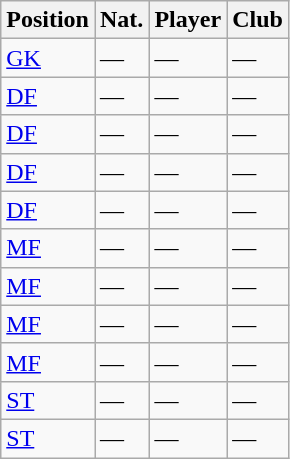<table class="wikitable">
<tr>
<th>Position</th>
<th>Nat.</th>
<th>Player</th>
<th>Club</th>
</tr>
<tr>
<td><a href='#'>GK</a></td>
<td>—</td>
<td>—</td>
<td>—</td>
</tr>
<tr>
<td><a href='#'>DF</a></td>
<td>—</td>
<td>—</td>
<td>—</td>
</tr>
<tr>
<td><a href='#'>DF</a></td>
<td>—</td>
<td>—</td>
<td>—</td>
</tr>
<tr>
<td><a href='#'>DF</a></td>
<td>—</td>
<td>—</td>
<td>—</td>
</tr>
<tr>
<td><a href='#'>DF</a></td>
<td>—</td>
<td>—</td>
<td>—</td>
</tr>
<tr>
<td><a href='#'>MF</a></td>
<td>—</td>
<td>—</td>
<td>—</td>
</tr>
<tr>
<td><a href='#'>MF</a></td>
<td>—</td>
<td>—</td>
<td>—</td>
</tr>
<tr>
<td><a href='#'>MF</a></td>
<td>—</td>
<td>—</td>
<td>—</td>
</tr>
<tr>
<td><a href='#'>MF</a></td>
<td>—</td>
<td>—</td>
<td>—</td>
</tr>
<tr>
<td><a href='#'>ST</a></td>
<td>—</td>
<td>—</td>
<td>—</td>
</tr>
<tr>
<td><a href='#'>ST</a></td>
<td>—</td>
<td>—</td>
<td>—</td>
</tr>
</table>
